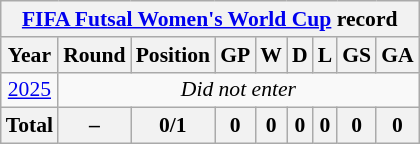<table class="wikitable" style="text-align: center;font-size:90%;">
<tr>
<th colspan=9><a href='#'>FIFA Futsal Women's World Cup</a> record</th>
</tr>
<tr>
<th>Year</th>
<th>Round</th>
<th>Position</th>
<th>GP</th>
<th>W</th>
<th>D</th>
<th>L</th>
<th>GS</th>
<th>GA</th>
</tr>
<tr>
<td> <a href='#'>2025</a></td>
<td colspan=8><em>Did not enter</em></td>
</tr>
<tr>
<th><strong>Total</strong></th>
<th>–</th>
<th><strong>0/1</strong></th>
<th><strong>0</strong></th>
<th><strong>0</strong></th>
<th><strong>0</strong></th>
<th><strong>0</strong></th>
<th><strong>0</strong></th>
<th><strong>0</strong></th>
</tr>
</table>
